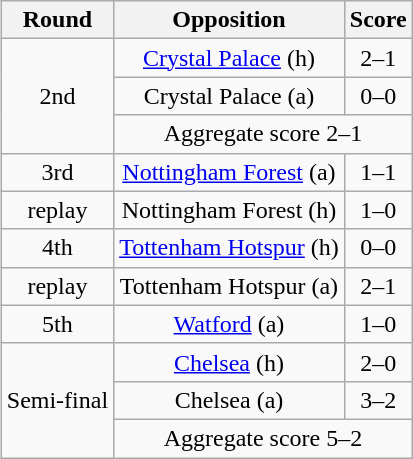<table class="wikitable" align="right" style="text-align:center;margin-right:1em">
<tr>
<th>Round</th>
<th>Opposition</th>
<th>Score</th>
</tr>
<tr>
<td rowspan=3>2nd</td>
<td><a href='#'>Crystal Palace</a> (h)</td>
<td>2–1</td>
</tr>
<tr>
<td>Crystal Palace (a)</td>
<td>0–0</td>
</tr>
<tr>
<td colspan="2">Aggregate score 2–1</td>
</tr>
<tr>
<td>3rd</td>
<td><a href='#'>Nottingham Forest</a> (a)</td>
<td>1–1</td>
</tr>
<tr>
<td>replay</td>
<td>Nottingham Forest (h)</td>
<td>1–0</td>
</tr>
<tr>
<td>4th</td>
<td><a href='#'>Tottenham Hotspur</a> (h)</td>
<td>0–0</td>
</tr>
<tr>
<td>replay</td>
<td>Tottenham Hotspur (a)</td>
<td>2–1</td>
</tr>
<tr>
<td>5th</td>
<td><a href='#'>Watford</a> (a)</td>
<td>1–0</td>
</tr>
<tr>
<td rowspan=3>Semi-final</td>
<td><a href='#'>Chelsea</a> (h)</td>
<td>2–0</td>
</tr>
<tr>
<td>Chelsea (a)</td>
<td>3–2</td>
</tr>
<tr>
<td colspan="2">Aggregate score 5–2</td>
</tr>
</table>
